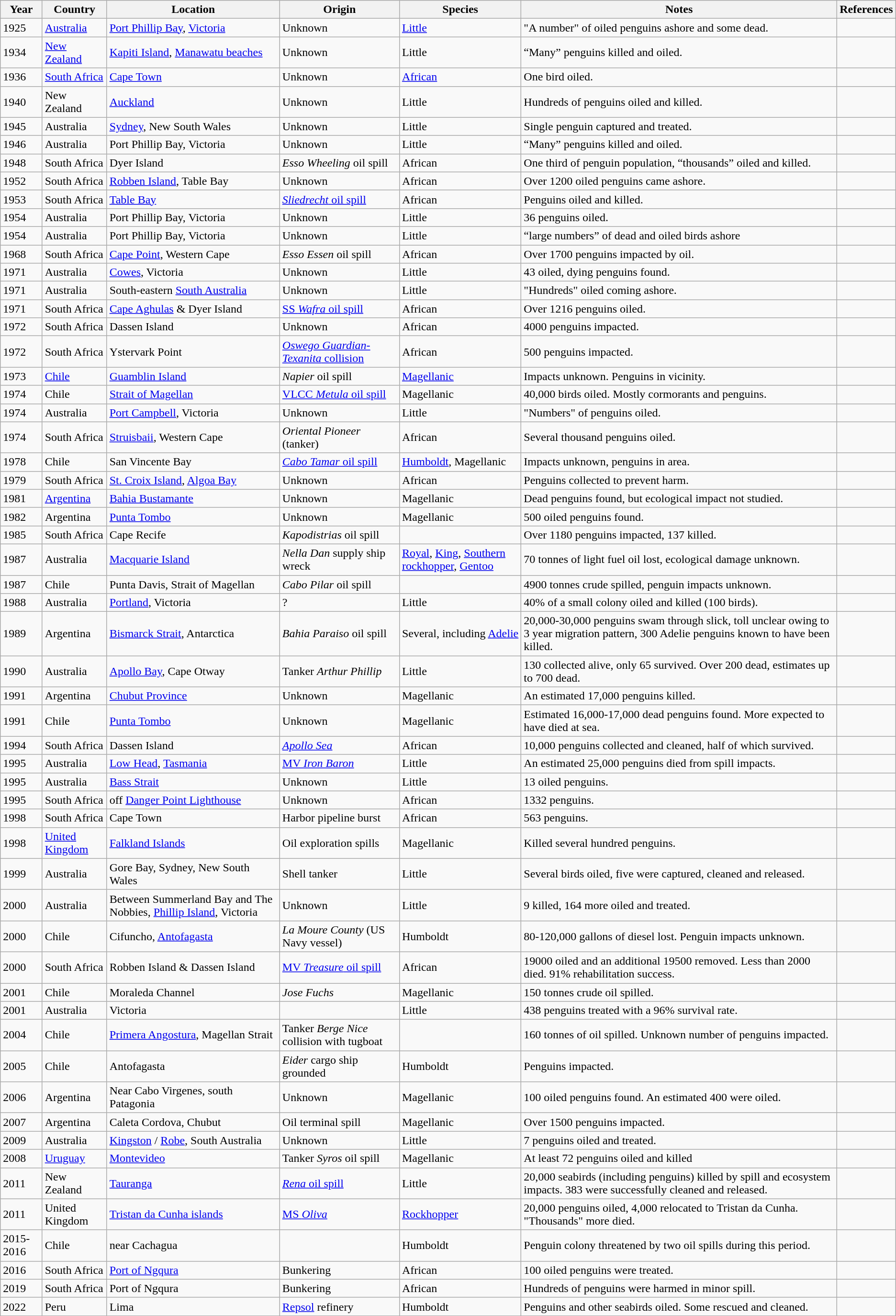<table class="wikitable">
<tr>
<th>Year</th>
<th>Country</th>
<th>Location</th>
<th>Origin</th>
<th>Species</th>
<th>Notes</th>
<th>References</th>
</tr>
<tr>
<td>1925</td>
<td><a href='#'>Australia</a></td>
<td><a href='#'>Port Phillip Bay</a>, <a href='#'>Victoria</a></td>
<td>Unknown</td>
<td><a href='#'>Little</a></td>
<td>"A number" of oiled penguins ashore and some dead.</td>
<td></td>
</tr>
<tr>
<td>1934</td>
<td> <a href='#'>New Zealand</a></td>
<td><a href='#'>Kapiti Island</a>, <a href='#'>Manawatu beaches</a></td>
<td>Unknown</td>
<td>Little</td>
<td>“Many” penguins killed and oiled.</td>
<td></td>
</tr>
<tr>
<td>1936</td>
<td><a href='#'>South Africa</a></td>
<td><a href='#'>Cape Town</a></td>
<td>Unknown</td>
<td><a href='#'>African</a></td>
<td>One bird oiled.</td>
<td></td>
</tr>
<tr>
<td>1940</td>
<td> New Zealand</td>
<td><a href='#'>Auckland</a></td>
<td>Unknown</td>
<td>Little</td>
<td>Hundreds of penguins oiled and killed.</td>
<td></td>
</tr>
<tr>
<td>1945</td>
<td>Australia</td>
<td><a href='#'>Sydney</a>, New South Wales</td>
<td>Unknown</td>
<td>Little</td>
<td>Single penguin captured and treated.</td>
<td></td>
</tr>
<tr>
<td>1946</td>
<td>Australia</td>
<td>Port Phillip Bay, Victoria</td>
<td>Unknown</td>
<td>Little</td>
<td>“Many” penguins killed and oiled.</td>
<td></td>
</tr>
<tr>
<td>1948</td>
<td>South Africa</td>
<td>Dyer Island</td>
<td><em>Esso Wheeling</em> oil spill</td>
<td>African</td>
<td>One third of penguin population, “thousands” oiled and killed.</td>
<td></td>
</tr>
<tr>
<td>1952</td>
<td>South Africa</td>
<td><a href='#'>Robben Island</a>, Table Bay</td>
<td>Unknown</td>
<td>African</td>
<td>Over 1200 oiled penguins came ashore.</td>
<td></td>
</tr>
<tr>
<td>1953</td>
<td>South Africa</td>
<td><a href='#'>Table Bay</a></td>
<td><a href='#'><em>Sliedrecht</em> oil spill</a></td>
<td>African</td>
<td>Penguins oiled and killed.</td>
<td></td>
</tr>
<tr>
<td>1954</td>
<td>Australia</td>
<td>Port Phillip Bay, Victoria</td>
<td>Unknown</td>
<td>Little</td>
<td>36 penguins oiled.</td>
<td></td>
</tr>
<tr>
<td>1954</td>
<td>Australia</td>
<td>Port Phillip Bay, Victoria</td>
<td>Unknown</td>
<td>Little</td>
<td>“large numbers” of dead and oiled birds ashore</td>
<td></td>
</tr>
<tr>
<td>1968</td>
<td>South Africa</td>
<td><a href='#'>Cape Point</a>, Western Cape</td>
<td><em>Esso Essen</em> oil spill</td>
<td>African</td>
<td>Over 1700 penguins impacted by oil.</td>
<td></td>
</tr>
<tr>
<td>1971</td>
<td>Australia</td>
<td><a href='#'>Cowes</a>, Victoria</td>
<td>Unknown</td>
<td>Little</td>
<td>43 oiled, dying penguins found.</td>
<td></td>
</tr>
<tr>
<td>1971</td>
<td>Australia</td>
<td>South-eastern <a href='#'>South Australia</a></td>
<td>Unknown</td>
<td>Little</td>
<td>"Hundreds" oiled coming ashore.</td>
<td></td>
</tr>
<tr>
<td>1971</td>
<td>South Africa</td>
<td><a href='#'>Cape Aghulas</a> & Dyer Island</td>
<td><a href='#'>SS <em>Wafra</em> oil spill</a></td>
<td>African</td>
<td>Over 1216 penguins oiled.</td>
<td></td>
</tr>
<tr>
<td>1972</td>
<td>South Africa</td>
<td>Dassen Island</td>
<td>Unknown</td>
<td>African</td>
<td>4000 penguins impacted.</td>
<td></td>
</tr>
<tr>
<td>1972</td>
<td>South Africa</td>
<td>Ystervark Point</td>
<td><a href='#'><em>Oswego Guardian-Texanita</em> collision</a></td>
<td>African</td>
<td>500 penguins impacted.</td>
<td></td>
</tr>
<tr>
<td>1973</td>
<td> <a href='#'>Chile</a></td>
<td><a href='#'>Guamblin Island</a></td>
<td><em>Napier</em> oil spill</td>
<td><a href='#'>Magellanic</a></td>
<td>Impacts unknown. Penguins in vicinity.</td>
<td></td>
</tr>
<tr>
<td>1974</td>
<td> Chile</td>
<td><a href='#'>Strait of Magellan</a></td>
<td><a href='#'>VLCC <em>Metula</em> oil spill</a></td>
<td>Magellanic</td>
<td>40,000 birds oiled. Mostly cormorants and penguins.</td>
<td></td>
</tr>
<tr>
<td>1974</td>
<td>Australia</td>
<td><a href='#'>Port Campbell</a>, Victoria</td>
<td>Unknown</td>
<td>Little</td>
<td>"Numbers" of penguins oiled.</td>
<td></td>
</tr>
<tr>
<td>1974</td>
<td>South Africa</td>
<td><a href='#'>Struisbaii</a>, Western Cape</td>
<td><em>Oriental Pioneer</em> (tanker)</td>
<td>African</td>
<td>Several thousand penguins oiled.</td>
<td></td>
</tr>
<tr>
<td>1978</td>
<td> Chile</td>
<td>San Vincente Bay</td>
<td><a href='#'><em>Cabo Tamar</em> oil spill</a></td>
<td><a href='#'>Humboldt</a>, Magellanic</td>
<td>Impacts unknown, penguins in area.</td>
<td></td>
</tr>
<tr>
<td>1979</td>
<td>South Africa</td>
<td><a href='#'>St. Croix Island</a>, <a href='#'>Algoa Bay</a></td>
<td>Unknown</td>
<td>African</td>
<td>Penguins collected to prevent harm.</td>
<td></td>
</tr>
<tr>
<td>1981</td>
<td> <a href='#'>Argentina</a></td>
<td><a href='#'>Bahia Bustamante</a></td>
<td>Unknown</td>
<td>Magellanic</td>
<td>Dead penguins found, but ecological impact not studied.</td>
<td></td>
</tr>
<tr>
<td>1982</td>
<td> Argentina</td>
<td><a href='#'>Punta Tombo</a></td>
<td>Unknown</td>
<td>Magellanic</td>
<td>500 oiled penguins found.</td>
<td></td>
</tr>
<tr>
<td>1985</td>
<td>South Africa</td>
<td>Cape Recife</td>
<td><em>Kapodistrias</em> oil spill</td>
<td></td>
<td>Over 1180 penguins impacted, 137 killed.</td>
<td></td>
</tr>
<tr>
<td>1987</td>
<td>Australia</td>
<td><a href='#'>Macquarie Island</a></td>
<td><em>Nella Dan</em> supply ship wreck</td>
<td><a href='#'>Royal</a>, <a href='#'>King</a>, <a href='#'>Southern rockhopper</a>, <a href='#'>Gentoo</a></td>
<td>70 tonnes of light fuel oil lost, ecological damage unknown.</td>
<td></td>
</tr>
<tr>
<td>1987</td>
<td> Chile</td>
<td>Punta Davis, Strait of Magellan</td>
<td><em>Cabo Pilar</em> oil spill</td>
<td></td>
<td>4900 tonnes crude spilled, penguin impacts unknown.</td>
<td></td>
</tr>
<tr>
<td>1988</td>
<td>Australia</td>
<td><a href='#'>Portland</a>, Victoria</td>
<td>?</td>
<td>Little</td>
<td>40% of a small colony oiled and killed (100 birds).</td>
<td></td>
</tr>
<tr>
<td>1989</td>
<td> Argentina</td>
<td><a href='#'>Bismarck Strait</a>, Antarctica</td>
<td><em>Bahia Paraiso</em> oil spill</td>
<td>Several, including <a href='#'>Adelie</a></td>
<td>20,000-30,000 penguins swam through slick, toll unclear owing to 3 year migration pattern, 300 Adelie penguins known to have been killed.</td>
<td></td>
</tr>
<tr>
<td>1990</td>
<td>Australia</td>
<td><a href='#'>Apollo Bay</a>, Cape Otway</td>
<td>Tanker <em>Arthur Phillip</em></td>
<td>Little</td>
<td>130 collected alive, only 65 survived. Over 200 dead, estimates up to 700 dead.</td>
<td></td>
</tr>
<tr>
<td>1991</td>
<td> Argentina</td>
<td><a href='#'>Chubut Province</a></td>
<td>Unknown</td>
<td>Magellanic</td>
<td>An estimated 17,000 penguins killed.</td>
<td></td>
</tr>
<tr>
<td>1991</td>
<td> Chile</td>
<td><a href='#'>Punta Tombo</a></td>
<td>Unknown</td>
<td>Magellanic</td>
<td>Estimated 16,000-17,000 dead penguins found. More expected to have died at sea.</td>
<td></td>
</tr>
<tr>
<td>1994</td>
<td>South Africa</td>
<td>Dassen Island</td>
<td><em><a href='#'>Apollo Sea</a></em></td>
<td>African</td>
<td>10,000 penguins collected and cleaned, half of which survived.</td>
<td></td>
</tr>
<tr>
<td>1995</td>
<td>Australia</td>
<td><a href='#'>Low Head</a>, <a href='#'>Tasmania</a></td>
<td><a href='#'>MV <em>Iron Baron</em></a></td>
<td>Little</td>
<td>An estimated 25,000 penguins died from spill impacts.</td>
<td></td>
</tr>
<tr>
<td>1995</td>
<td>Australia</td>
<td><a href='#'>Bass Strait</a></td>
<td>Unknown</td>
<td>Little</td>
<td>13 oiled penguins.</td>
<td></td>
</tr>
<tr>
<td>1995</td>
<td>South Africa</td>
<td>off <a href='#'>Danger Point Lighthouse</a></td>
<td>Unknown</td>
<td>African</td>
<td>1332 penguins.</td>
<td></td>
</tr>
<tr>
<td>1998</td>
<td>South Africa</td>
<td>Cape Town</td>
<td>Harbor pipeline burst</td>
<td>African</td>
<td>563 penguins.</td>
<td></td>
</tr>
<tr>
<td>1998</td>
<td><a href='#'>United Kingdom</a></td>
<td><a href='#'>Falkland Islands</a></td>
<td>Oil exploration spills</td>
<td>Magellanic</td>
<td>Killed several hundred penguins.</td>
<td></td>
</tr>
<tr>
<td>1999</td>
<td>Australia</td>
<td>Gore Bay, Sydney, New South Wales</td>
<td>Shell tanker</td>
<td>Little</td>
<td>Several birds oiled, five were captured, cleaned and released.</td>
<td></td>
</tr>
<tr>
<td>2000</td>
<td>Australia</td>
<td>Between Summerland Bay and The Nobbies, <a href='#'>Phillip Island</a>, Victoria</td>
<td>Unknown</td>
<td>Little</td>
<td>9 killed, 164 more oiled and treated.</td>
<td></td>
</tr>
<tr>
<td>2000</td>
<td> Chile</td>
<td>Cifuncho, <a href='#'>Antofagasta</a></td>
<td><em>La Moure County</em> (US Navy vessel)</td>
<td>Humboldt</td>
<td>80-120,000 gallons of diesel lost. Penguin impacts unknown.</td>
<td></td>
</tr>
<tr>
<td>2000</td>
<td>South Africa</td>
<td>Robben Island & Dassen Island</td>
<td><a href='#'>MV <em>Treasure</em> oil spill</a></td>
<td>African</td>
<td>19000 oiled and an additional 19500 removed. Less than 2000 died. 91% rehabilitation success.</td>
<td></td>
</tr>
<tr>
<td>2001</td>
<td> Chile</td>
<td>Moraleda Channel</td>
<td><em>Jose Fuchs</em></td>
<td>Magellanic</td>
<td>150 tonnes crude oil spilled.</td>
<td></td>
</tr>
<tr>
<td>2001</td>
<td>Australia</td>
<td>Victoria</td>
<td></td>
<td>Little</td>
<td>438 penguins treated with a 96% survival rate.</td>
<td></td>
</tr>
<tr>
<td>2004</td>
<td> Chile</td>
<td><a href='#'>Primera Angostura</a>, Magellan Strait</td>
<td>Tanker <em>Berge Nice</em> collision with tugboat</td>
<td></td>
<td>160 tonnes of oil spilled. Unknown number of penguins impacted.</td>
<td></td>
</tr>
<tr>
<td>2005</td>
<td> Chile</td>
<td>Antofagasta</td>
<td><em>Eider</em> cargo ship grounded</td>
<td>Humboldt</td>
<td>Penguins impacted.</td>
<td></td>
</tr>
<tr>
<td>2006</td>
<td> Argentina</td>
<td>Near Cabo Virgenes, south Patagonia</td>
<td>Unknown</td>
<td>Magellanic</td>
<td>100 oiled penguins found. An estimated 400 were oiled.</td>
<td></td>
</tr>
<tr>
<td>2007</td>
<td> Argentina</td>
<td>Caleta Cordova, Chubut</td>
<td>Oil terminal spill</td>
<td>Magellanic</td>
<td>Over 1500 penguins impacted.</td>
<td></td>
</tr>
<tr>
<td>2009</td>
<td>Australia</td>
<td><a href='#'>Kingston</a> / <a href='#'>Robe</a>, South Australia</td>
<td>Unknown</td>
<td>Little</td>
<td>7 penguins oiled and treated.</td>
<td></td>
</tr>
<tr>
<td>2008</td>
<td><a href='#'>Uruguay</a></td>
<td><a href='#'>Montevideo</a></td>
<td>Tanker <em>Syros</em> oil spill</td>
<td>Magellanic</td>
<td>At least 72 penguins oiled and killed</td>
<td></td>
</tr>
<tr>
<td>2011</td>
<td> New Zealand</td>
<td><a href='#'>Tauranga</a></td>
<td><a href='#'><em>Rena</em> oil spill</a></td>
<td>Little</td>
<td>20,000 seabirds (including penguins) killed by spill and ecosystem impacts. 383 were successfully cleaned and released.</td>
<td></td>
</tr>
<tr>
<td>2011</td>
<td>United Kingdom</td>
<td><a href='#'>Tristan da Cunha islands</a></td>
<td><a href='#'>MS <em>Oliva</em></a></td>
<td><a href='#'>Rockhopper</a></td>
<td>20,000 penguins oiled, 4,000 relocated to Tristan da Cunha. "Thousands" more died.</td>
<td></td>
</tr>
<tr>
<td>2015-2016</td>
<td> Chile</td>
<td>near Cachagua</td>
<td></td>
<td>Humboldt</td>
<td>Penguin colony threatened by two oil spills during this period.</td>
<td></td>
</tr>
<tr>
<td>2016</td>
<td>South Africa</td>
<td><a href='#'>Port of Ngqura</a></td>
<td>Bunkering</td>
<td>African</td>
<td>100 oiled penguins were treated.</td>
<td></td>
</tr>
<tr>
<td>2019</td>
<td>South Africa</td>
<td>Port of Ngqura</td>
<td>Bunkering</td>
<td>African</td>
<td>Hundreds of penguins were harmed in minor spill.</td>
<td></td>
</tr>
<tr>
<td>2022</td>
<td>Peru</td>
<td>Lima</td>
<td><a href='#'>Repsol</a> refinery</td>
<td>Humboldt</td>
<td>Penguins and other seabirds oiled. Some rescued and cleaned.</td>
<td></td>
</tr>
</table>
